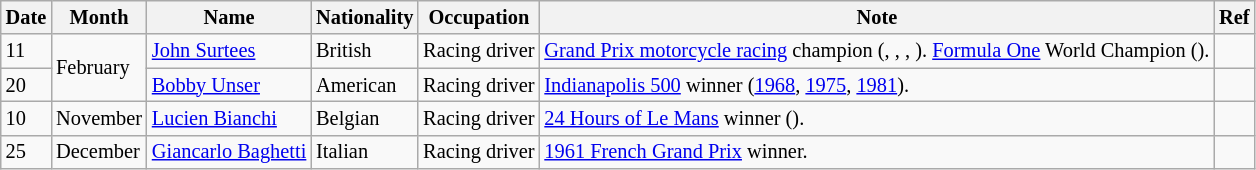<table class="wikitable" style="font-size:85%;">
<tr>
<th>Date</th>
<th>Month</th>
<th>Name</th>
<th>Nationality</th>
<th>Occupation</th>
<th>Note</th>
<th>Ref</th>
</tr>
<tr>
<td>11</td>
<td rowspan=2>February</td>
<td><a href='#'>John Surtees</a></td>
<td>British</td>
<td>Racing driver</td>
<td><a href='#'>Grand Prix motorcycle racing</a> champion (, , , ). <a href='#'>Formula One</a> World Champion ().</td>
<td></td>
</tr>
<tr>
<td>20</td>
<td><a href='#'>Bobby Unser</a></td>
<td>American</td>
<td>Racing driver</td>
<td><a href='#'>Indianapolis 500</a> winner (<a href='#'>1968</a>, <a href='#'>1975</a>, <a href='#'>1981</a>).</td>
<td></td>
</tr>
<tr>
<td>10</td>
<td>November</td>
<td><a href='#'>Lucien Bianchi</a></td>
<td>Belgian</td>
<td>Racing driver</td>
<td><a href='#'>24 Hours of Le Mans</a> winner ().</td>
<td></td>
</tr>
<tr>
<td>25</td>
<td>December</td>
<td><a href='#'>Giancarlo Baghetti</a></td>
<td>Italian</td>
<td>Racing driver</td>
<td><a href='#'>1961 French Grand Prix</a> winner.</td>
<td></td>
</tr>
</table>
